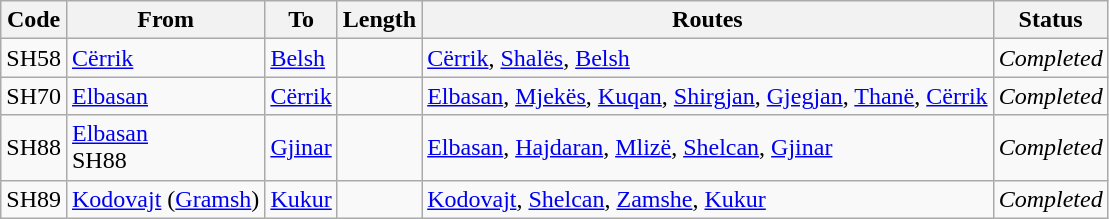<table class="wikitable sortable">
<tr>
<th>Code</th>
<th>From</th>
<th>To</th>
<th>Length</th>
<th>Routes</th>
<th>Status</th>
</tr>
<tr>
<td>SH58</td>
<td><a href='#'>Cërrik</a><br></td>
<td><a href='#'>Belsh</a></td>
<td></td>
<td><a href='#'>Cërrik</a>, <a href='#'>Shalës</a>, <a href='#'>Belsh</a></td>
<td><em>Completed</em></td>
</tr>
<tr>
<td>SH70</td>
<td><a href='#'>Elbasan</a></td>
<td><a href='#'>Cërrik</a><br></td>
<td></td>
<td><a href='#'>Elbasan</a>, <a href='#'>Mjekës</a>, <a href='#'>Kuqan</a>, <a href='#'>Shirgjan</a>, <a href='#'>Gjegjan</a>, <a href='#'>Thanë</a>, <a href='#'>Cërrik</a></td>
<td><em>Completed</em></td>
</tr>
<tr>
<td>SH88</td>
<td><a href='#'>Elbasan</a><br>SH88</td>
<td><a href='#'>Gjinar</a></td>
<td></td>
<td><a href='#'>Elbasan</a>, <a href='#'>Hajdaran</a>, <a href='#'>Mlizë</a>, <a href='#'>Shelcan</a>, <a href='#'>Gjinar</a></td>
<td><em>Completed</em></td>
</tr>
<tr>
<td>SH89</td>
<td><a href='#'>Kodovajt</a> (<a href='#'>Gramsh</a>)<br></td>
<td><a href='#'>Kukur</a></td>
<td></td>
<td><a href='#'>Kodovajt</a>, <a href='#'>Shelcan</a>, <a href='#'>Zamshe</a>, <a href='#'>Kukur</a></td>
<td><em>Completed</em></td>
</tr>
</table>
